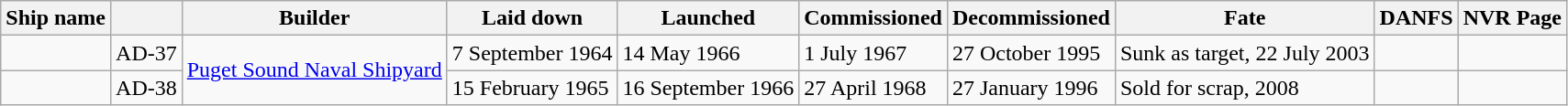<table class="sortable wikitable plainrowheaders">
<tr>
<th scope="col">Ship name</th>
<th scope="col"></th>
<th scope="col">Builder</th>
<th scope="col">Laid down</th>
<th scope="col">Launched</th>
<th scope="col">Commissioned</th>
<th scope="col">Decommissioned</th>
<th scope="col">Fate</th>
<th scope="col">DANFS</th>
<th scope="col">NVR Page</th>
</tr>
<tr>
<td></td>
<td>AD-37</td>
<td rowspan=2><a href='#'>Puget Sound Naval Shipyard</a></td>
<td>7 September 1964</td>
<td>14 May 1966</td>
<td>1 July 1967</td>
<td>27 October 1995</td>
<td>Sunk as target, 22 July 2003</td>
<td></td>
<td></td>
</tr>
<tr>
<td></td>
<td>AD-38</td>
<td>15 February 1965</td>
<td>16 September 1966</td>
<td>27 April 1968</td>
<td>27 January 1996</td>
<td>Sold for scrap, 2008</td>
<td></td>
<td></td>
</tr>
</table>
